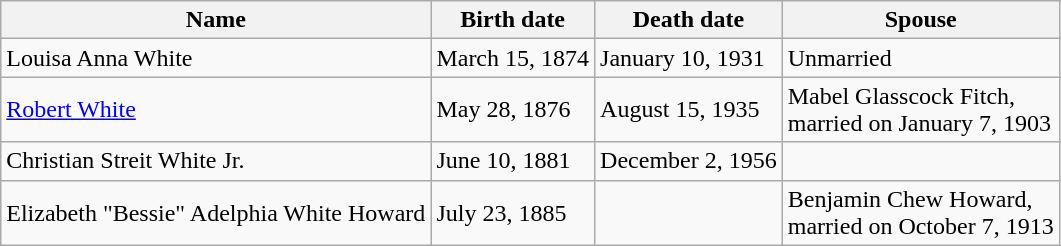<table class="wikitable">
<tr>
<th>Name</th>
<th>Birth date</th>
<th>Death date</th>
<th>Spouse</th>
</tr>
<tr>
<td>Louisa Anna White</td>
<td>March 15, 1874</td>
<td>January 10, 1931</td>
<td>Unmarried</td>
</tr>
<tr>
<td><a href='#'>Robert White</a></td>
<td>May 28, 1876</td>
<td>August 15, 1935</td>
<td>Mabel Glasscock Fitch,<br>married on January 7, 1903</td>
</tr>
<tr>
<td>Christian Streit White Jr.</td>
<td>June 10, 1881</td>
<td>December 2, 1956</td>
<td></td>
</tr>
<tr>
<td>Elizabeth "Bessie" Adelphia White Howard</td>
<td>July 23, 1885</td>
<td></td>
<td>Benjamin Chew Howard,<br>married on October 7, 1913</td>
</tr>
</table>
